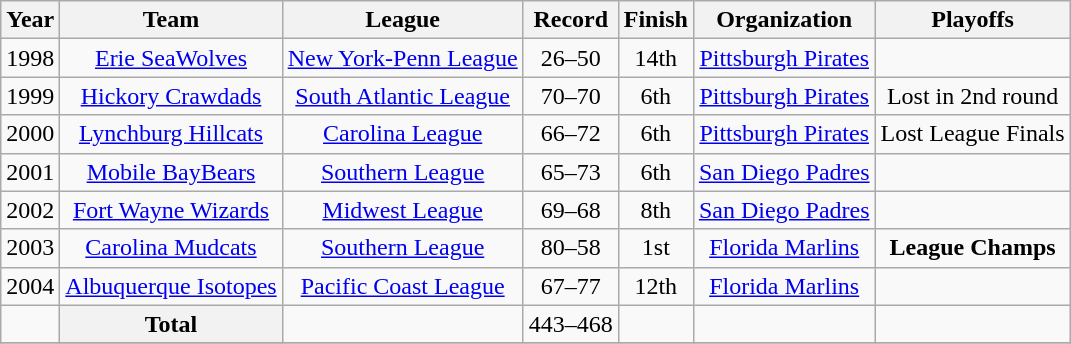<table class="wikitable">
<tr>
<th>Year</th>
<th>Team</th>
<th>League</th>
<th>Record</th>
<th>Finish</th>
<th>Organization</th>
<th>Playoffs</th>
</tr>
<tr align=center>
<td>1998</td>
<td><a href='#'>Erie SeaWolves</a></td>
<td><a href='#'>New York-Penn League</a></td>
<td>26–50</td>
<td>14th</td>
<td><a href='#'>Pittsburgh Pirates</a></td>
<td></td>
</tr>
<tr align=center>
<td>1999</td>
<td><a href='#'>Hickory Crawdads</a></td>
<td><a href='#'>South Atlantic League</a></td>
<td>70–70</td>
<td>6th</td>
<td><a href='#'>Pittsburgh Pirates</a></td>
<td>Lost in 2nd round</td>
</tr>
<tr align=center>
<td>2000</td>
<td><a href='#'>Lynchburg Hillcats</a></td>
<td><a href='#'>Carolina League</a></td>
<td>66–72</td>
<td>6th</td>
<td><a href='#'>Pittsburgh Pirates</a></td>
<td>Lost League Finals</td>
</tr>
<tr align=center>
<td>2001</td>
<td><a href='#'>Mobile BayBears</a></td>
<td><a href='#'>Southern League</a></td>
<td>65–73</td>
<td>6th</td>
<td><a href='#'>San Diego Padres</a></td>
<td></td>
</tr>
<tr align=center>
<td>2002</td>
<td><a href='#'>Fort Wayne Wizards</a></td>
<td><a href='#'>Midwest League</a></td>
<td>69–68</td>
<td>8th</td>
<td><a href='#'>San Diego Padres</a></td>
<td></td>
</tr>
<tr align=center>
<td>2003</td>
<td><a href='#'>Carolina Mudcats</a></td>
<td><a href='#'>Southern League</a></td>
<td>80–58</td>
<td>1st</td>
<td><a href='#'>Florida Marlins</a></td>
<td><strong>League Champs</strong></td>
</tr>
<tr align=center>
<td>2004</td>
<td><a href='#'>Albuquerque Isotopes</a></td>
<td><a href='#'>Pacific Coast League</a></td>
<td>67–77</td>
<td>12th</td>
<td><a href='#'>Florida Marlins</a></td>
<td></td>
</tr>
<tr>
<td></td>
<th>Total</th>
<td></td>
<td>443–468</td>
<td></td>
<td></td>
<td></td>
</tr>
<tr align=center>
</tr>
</table>
